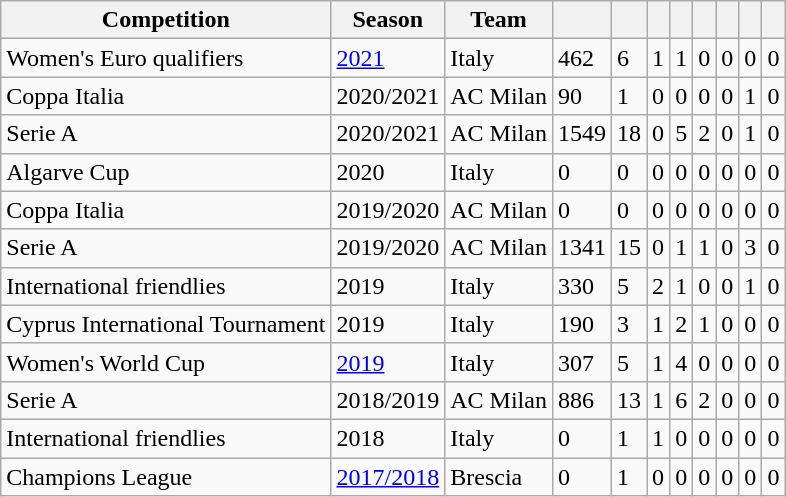<table class="wikitable sortable mw-collapsible mw-collapsed">
<tr>
<th>Competition</th>
<th>Season</th>
<th>Team</th>
<th></th>
<th></th>
<th></th>
<th></th>
<th></th>
<th></th>
<th></th>
<th></th>
</tr>
<tr>
<td>Women's Euro qualifiers</td>
<td><a href='#'>2021</a></td>
<td>Italy</td>
<td>462</td>
<td>6</td>
<td>1</td>
<td>1</td>
<td>0</td>
<td>0</td>
<td>0</td>
<td>0</td>
</tr>
<tr>
<td>Coppa Italia</td>
<td>2020/2021</td>
<td>AC Milan</td>
<td>90</td>
<td>1</td>
<td>0</td>
<td>0</td>
<td>0</td>
<td>0</td>
<td>1</td>
<td>0</td>
</tr>
<tr>
<td>Serie A</td>
<td>2020/2021</td>
<td>AC Milan</td>
<td>1549</td>
<td>18</td>
<td>0</td>
<td>5</td>
<td>2</td>
<td>0</td>
<td>1</td>
<td>0</td>
</tr>
<tr>
<td>Algarve Cup</td>
<td>2020</td>
<td>Italy</td>
<td>0</td>
<td>0</td>
<td>0</td>
<td>0</td>
<td>0</td>
<td>0</td>
<td>0</td>
<td>0</td>
</tr>
<tr>
<td>Coppa Italia</td>
<td>2019/2020</td>
<td>AC Milan</td>
<td>0</td>
<td>0</td>
<td>0</td>
<td>0</td>
<td>0</td>
<td>0</td>
<td>0</td>
<td>0</td>
</tr>
<tr>
<td>Serie A</td>
<td>2019/2020</td>
<td>AC Milan</td>
<td>1341</td>
<td>15</td>
<td>0</td>
<td>1</td>
<td>1</td>
<td>0</td>
<td>3</td>
<td>0</td>
</tr>
<tr>
<td>International friendlies</td>
<td>2019</td>
<td>Italy</td>
<td>330</td>
<td>5</td>
<td>2</td>
<td>1</td>
<td>0</td>
<td>0</td>
<td>1</td>
<td>0</td>
</tr>
<tr>
<td>Cyprus International Tournament</td>
<td>2019</td>
<td>Italy</td>
<td>190</td>
<td>3</td>
<td>1</td>
<td>2</td>
<td>1</td>
<td>0</td>
<td>0</td>
<td>0</td>
</tr>
<tr>
<td>Women's World Cup</td>
<td><a href='#'>2019</a></td>
<td>Italy</td>
<td>307</td>
<td>5</td>
<td>1</td>
<td>4</td>
<td>0</td>
<td>0</td>
<td>0</td>
<td>0</td>
</tr>
<tr>
<td>Serie A</td>
<td>2018/2019</td>
<td>AC Milan</td>
<td>886</td>
<td>13</td>
<td>1</td>
<td>6</td>
<td>2</td>
<td>0</td>
<td>0</td>
<td>0</td>
</tr>
<tr>
<td>International friendlies</td>
<td>2018</td>
<td>Italy</td>
<td>0</td>
<td>1</td>
<td>1</td>
<td>0</td>
<td>0</td>
<td>0</td>
<td>0</td>
<td>0</td>
</tr>
<tr>
<td>Champions League</td>
<td><a href='#'>2017/2018</a></td>
<td>Brescia</td>
<td>0</td>
<td>1</td>
<td>0</td>
<td>0</td>
<td>0</td>
<td>0</td>
<td>0</td>
<td>0</td>
</tr>
</table>
